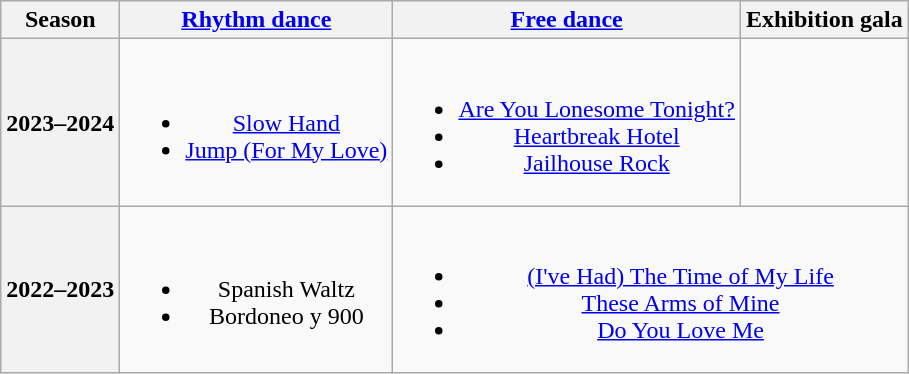<table class=wikitable style=text-align:center>
<tr>
<th>Season</th>
<th><a href='#'>Rhythm dance</a></th>
<th><a href='#'>Free dance</a></th>
<th>Exhibition gala</th>
</tr>
<tr>
<th>2023–2024 <br> </th>
<td><br><ul><li><a href='#'>Slow Hand</a></li><li><a href='#'>Jump (For My Love)</a> <br> </li></ul></td>
<td><br><ul><li><a href='#'>Are You Lonesome Tonight?</a></li><li><a href='#'>Heartbreak Hotel</a></li><li><a href='#'>Jailhouse Rock</a><br> </li></ul></td>
</tr>
<tr>
<th>2022–2023 <br> </th>
<td><br><ul><li>Spanish Waltz <br> </li><li> Bordoneo y 900 <br> </li></ul></td>
<td colspan=2><br><ul><li><a href='#'>(I've Had) The Time of My Life</a> <br> </li><li><a href='#'>These Arms of Mine</a> <br> </li><li><a href='#'>Do You Love Me</a> <br> </li></ul></td>
</tr>
</table>
